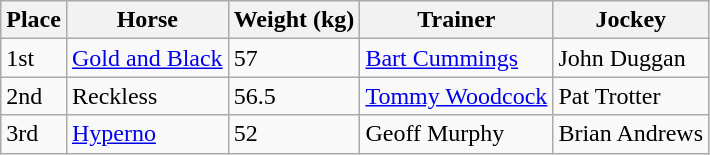<table class="wikitable sortable">
<tr>
<th>Place</th>
<th>Horse</th>
<th>Weight (kg)</th>
<th>Trainer</th>
<th>Jockey</th>
</tr>
<tr>
<td>1st</td>
<td><a href='#'>Gold and Black</a></td>
<td>57</td>
<td><a href='#'>Bart Cummings</a></td>
<td>John Duggan</td>
</tr>
<tr>
<td>2nd</td>
<td>Reckless</td>
<td>56.5</td>
<td><a href='#'>Tommy Woodcock</a></td>
<td>Pat Trotter</td>
</tr>
<tr>
<td>3rd</td>
<td><a href='#'>Hyperno</a></td>
<td>52</td>
<td>Geoff Murphy</td>
<td>Brian Andrews</td>
</tr>
</table>
